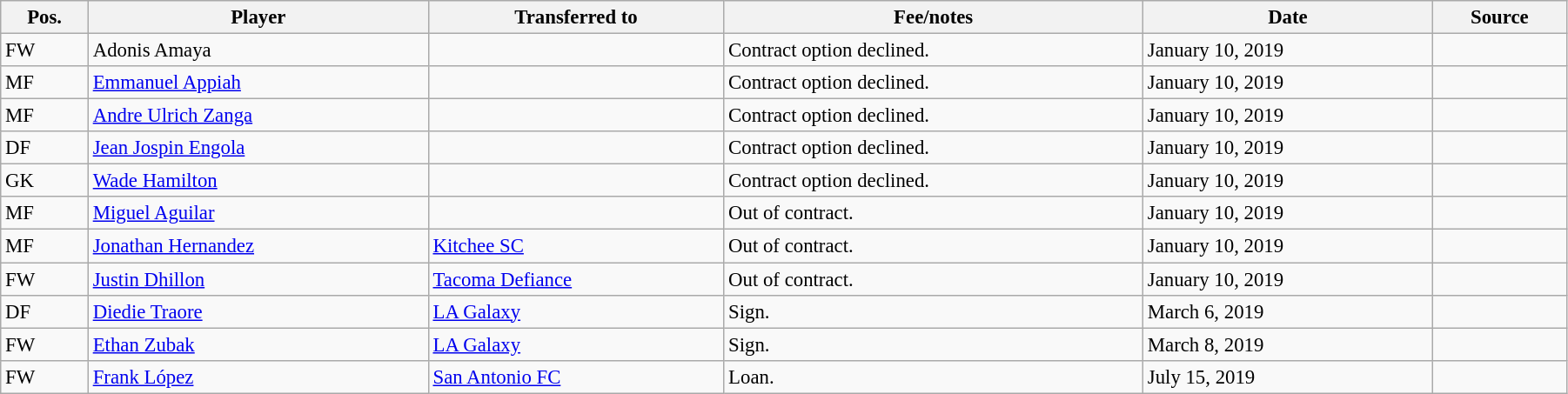<table class="wikitable sortable" style="width:95%; text-align:center; font-size:95%; text-align:left;">
<tr>
<th>Pos.</th>
<th>Player</th>
<th>Transferred to</th>
<th>Fee/notes</th>
<th>Date</th>
<th>Source</th>
</tr>
<tr>
<td>FW</td>
<td> Adonis Amaya</td>
<td></td>
<td>Contract option declined.</td>
<td>January 10, 2019</td>
<td align=center></td>
</tr>
<tr>
<td>MF</td>
<td> <a href='#'>Emmanuel Appiah</a></td>
<td></td>
<td>Contract option declined.</td>
<td>January 10, 2019</td>
<td align=center></td>
</tr>
<tr>
<td>MF</td>
<td> <a href='#'>Andre Ulrich Zanga</a></td>
<td></td>
<td>Contract option declined.</td>
<td>January 10, 2019</td>
<td align=center></td>
</tr>
<tr>
<td>DF</td>
<td> <a href='#'>Jean Jospin Engola</a></td>
<td></td>
<td>Contract option declined.</td>
<td>January 10, 2019</td>
<td align=center></td>
</tr>
<tr>
<td>GK</td>
<td> <a href='#'>Wade Hamilton</a></td>
<td></td>
<td>Contract option declined.</td>
<td>January 10, 2019</td>
<td align=center></td>
</tr>
<tr>
<td>MF</td>
<td> <a href='#'>Miguel Aguilar</a></td>
<td></td>
<td>Out of contract.</td>
<td>January 10, 2019</td>
<td align=center></td>
</tr>
<tr>
<td>MF</td>
<td> <a href='#'>Jonathan Hernandez</a></td>
<td> <a href='#'>Kitchee SC</a></td>
<td>Out of contract.</td>
<td>January 10, 2019</td>
<td align=center></td>
</tr>
<tr>
<td>FW</td>
<td> <a href='#'>Justin Dhillon</a></td>
<td> <a href='#'>Tacoma Defiance</a></td>
<td>Out of contract.</td>
<td>January 10, 2019</td>
<td align=center></td>
</tr>
<tr>
<td>DF</td>
<td> <a href='#'>Diedie Traore</a></td>
<td> <a href='#'>LA Galaxy</a></td>
<td>Sign.</td>
<td>March 6, 2019</td>
<td align=center></td>
</tr>
<tr>
<td>FW</td>
<td> <a href='#'>Ethan Zubak</a></td>
<td> <a href='#'>LA Galaxy</a></td>
<td>Sign.</td>
<td>March 8, 2019</td>
<td align=center></td>
</tr>
<tr>
<td>FW</td>
<td> <a href='#'>Frank López</a></td>
<td> <a href='#'>San Antonio FC</a></td>
<td>Loan.</td>
<td>July 15, 2019</td>
<td align=center></td>
</tr>
</table>
